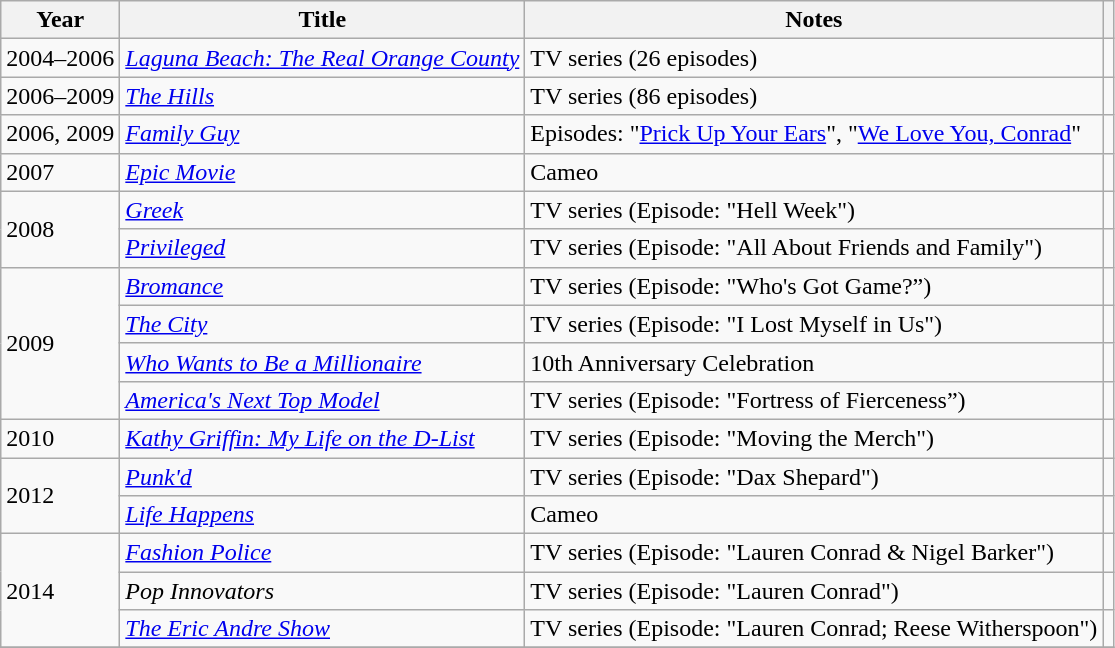<table class="wikitable sortable">
<tr>
<th>Year</th>
<th>Title</th>
<th class="unsortable">Notes</th>
<th class="unsortable"></th>
</tr>
<tr>
<td>2004–2006</td>
<td><em><a href='#'>Laguna Beach: The Real Orange County</a></em></td>
<td>TV series (26 episodes)</td>
<td></td>
</tr>
<tr>
<td>2006–2009</td>
<td><em><a href='#'>The Hills</a></em></td>
<td>TV series (86 episodes)</td>
<td></td>
</tr>
<tr>
<td>2006, 2009</td>
<td><em><a href='#'>Family Guy</a></em></td>
<td>Episodes: "<a href='#'>Prick Up Your Ears</a>", "<a href='#'>We Love You, Conrad</a>"</td>
<td></td>
</tr>
<tr>
<td>2007</td>
<td><em><a href='#'>Epic Movie</a></em></td>
<td>Cameo</td>
<td></td>
</tr>
<tr>
<td rowspan="2">2008</td>
<td><em><a href='#'>Greek</a></em></td>
<td>TV series (Episode: "Hell Week")</td>
<td></td>
</tr>
<tr>
<td><em><a href='#'>Privileged</a></em></td>
<td>TV series (Episode: "All About Friends and Family")</td>
<td></td>
</tr>
<tr>
<td rowspan="4">2009</td>
<td><em><a href='#'>Bromance</a></em></td>
<td>TV series (Episode: "Who's Got Game?”)</td>
<td></td>
</tr>
<tr>
<td><a href='#'><em>The City</em></a></td>
<td>TV series (Episode: "I Lost Myself in Us")</td>
<td></td>
</tr>
<tr>
<td><em><a href='#'>Who Wants to Be a Millionaire</a></em></td>
<td>10th Anniversary Celebration</td>
<td></td>
</tr>
<tr>
<td><em><a href='#'>America's Next Top Model</a></em></td>
<td>TV series (Episode: "Fortress of Fierceness”)</td>
<td></td>
</tr>
<tr>
<td>2010</td>
<td><em><a href='#'>Kathy Griffin: My Life on the D-List</a></em></td>
<td>TV series (Episode: "Moving the Merch")</td>
<td></td>
</tr>
<tr>
<td rowspan="2">2012</td>
<td><em><a href='#'>Punk'd</a></em></td>
<td>TV series (Episode: "Dax Shepard")</td>
<td></td>
</tr>
<tr>
<td><em><a href='#'>Life Happens</a></em></td>
<td>Cameo</td>
<td></td>
</tr>
<tr>
<td rowspan="3">2014</td>
<td><em><a href='#'>Fashion Police</a></em></td>
<td>TV series (Episode: "Lauren Conrad & Nigel Barker")</td>
<td></td>
</tr>
<tr>
<td><em>Pop Innovators</em></td>
<td>TV series (Episode: "Lauren Conrad")</td>
<td></td>
</tr>
<tr>
<td><em><a href='#'>The Eric Andre Show</a></em></td>
<td>TV series (Episode: "Lauren Conrad; Reese Witherspoon")</td>
<td></td>
</tr>
<tr>
</tr>
</table>
